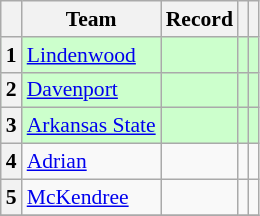<table class="wikitable sortable collapsible collapsed plainrowheaders" style="font-size:90%;">
<tr>
<th scope=col></th>
<th scope=col>Team</th>
<th scope=col>Record</th>
<th scope=col></th>
<th scope=col></th>
</tr>
<tr bgcolor=ccffcc>
<th align=center>1</th>
<td> <a href='#'>Lindenwood</a></td>
<td align=center></td>
<td align=center></td>
<td align=center></td>
</tr>
<tr bgcolor=ccffcc>
<th align=center>2</th>
<td> <a href='#'>Davenport</a></td>
<td align=center></td>
<td align=center></td>
<td align=center></td>
</tr>
<tr bgcolor=ccffcc>
<th align=center>3</th>
<td> <a href='#'>Arkansas State</a></td>
<td align=center></td>
<td align=center></td>
<td align=center></td>
</tr>
<tr>
<th align=center>4</th>
<td> <a href='#'>Adrian</a></td>
<td align=center></td>
<td align=center></td>
<td align=center></td>
</tr>
<tr>
<th align=center>5</th>
<td> <a href='#'>McKendree</a></td>
<td align=center></td>
<td align=center></td>
<td align=center></td>
</tr>
<tr>
</tr>
</table>
